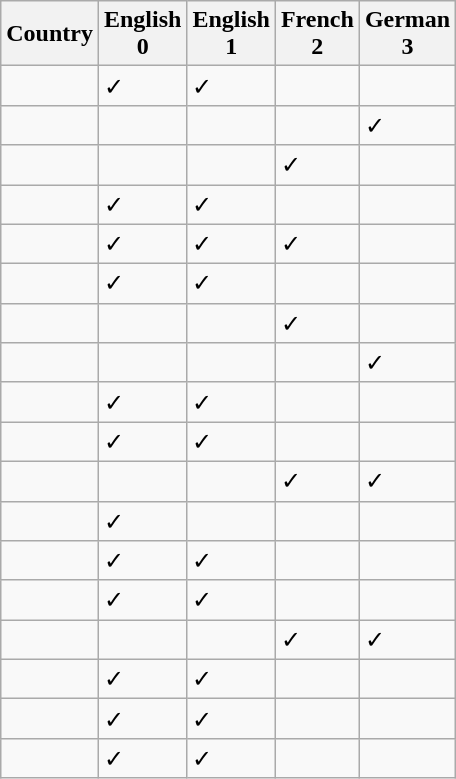<table class="wikitable sortable">
<tr>
<th>Country</th>
<th>English<br>0</th>
<th>English<br>1</th>
<th>French<br>2</th>
<th>German<br>3</th>
</tr>
<tr>
<td></td>
<td>✓</td>
<td>✓</td>
<td></td>
<td></td>
</tr>
<tr>
<td></td>
<td></td>
<td></td>
<td></td>
<td>✓</td>
</tr>
<tr>
<td></td>
<td></td>
<td></td>
<td>✓</td>
<td></td>
</tr>
<tr>
<td></td>
<td>✓</td>
<td>✓</td>
<td></td>
<td></td>
</tr>
<tr>
<td></td>
<td>✓</td>
<td>✓</td>
<td>✓</td>
<td></td>
</tr>
<tr>
<td></td>
<td>✓</td>
<td>✓</td>
<td></td>
<td></td>
</tr>
<tr>
<td></td>
<td></td>
<td></td>
<td>✓</td>
<td></td>
</tr>
<tr>
<td></td>
<td></td>
<td></td>
<td></td>
<td>✓</td>
</tr>
<tr>
<td></td>
<td>✓</td>
<td>✓</td>
<td></td>
<td></td>
</tr>
<tr>
<td></td>
<td>✓</td>
<td>✓</td>
<td></td>
<td></td>
</tr>
<tr>
<td></td>
<td></td>
<td></td>
<td>✓</td>
<td>✓</td>
</tr>
<tr>
<td></td>
<td>✓</td>
<td></td>
<td></td>
<td></td>
</tr>
<tr>
<td></td>
<td>✓</td>
<td>✓</td>
<td></td>
<td></td>
</tr>
<tr>
<td></td>
<td>✓</td>
<td>✓</td>
<td></td>
<td></td>
</tr>
<tr>
<td></td>
<td></td>
<td></td>
<td>✓</td>
<td>✓</td>
</tr>
<tr>
<td></td>
<td>✓</td>
<td>✓</td>
<td></td>
<td></td>
</tr>
<tr>
<td></td>
<td>✓</td>
<td>✓</td>
<td></td>
<td></td>
</tr>
<tr>
<td></td>
<td>✓</td>
<td>✓</td>
<td></td>
<td></td>
</tr>
</table>
